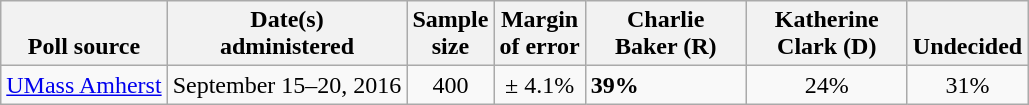<table class="wikitable">
<tr valign=bottom>
<th>Poll source</th>
<th>Date(s)<br>administered</th>
<th>Sample<br>size</th>
<th>Margin<br>of error</th>
<th style="width:100px;">Charlie<br>Baker (R)</th>
<th style="width:100px;">Katherine<br>Clark (D)</th>
<th>Undecided</th>
</tr>
<tr>
<td><a href='#'>UMass Amherst</a></td>
<td align=center>September 15–20, 2016</td>
<td align=center>400</td>
<td align=center>± 4.1%</td>
<td><strong>39%</strong></td>
<td align=center>24%</td>
<td align=center>31%</td>
</tr>
</table>
